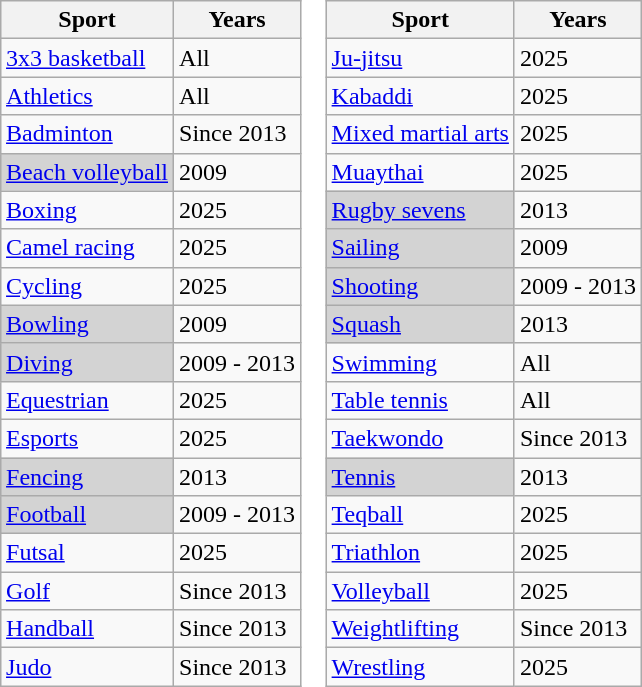<table cellspacing="0" cellpadding="0" style="margin: 1em auto;">
<tr>
<td valign="top"><br><table class=wikitable>
<tr>
<th>Sport</th>
<th>Years</th>
</tr>
<tr>
<td><a href='#'>3x3 basketball</a></td>
<td>All</td>
</tr>
<tr>
<td><a href='#'>Athletics</a></td>
<td>All</td>
</tr>
<tr>
<td><a href='#'>Badminton</a></td>
<td>Since 2013</td>
</tr>
<tr>
<td style="background: #D3D3D3;"><a href='#'>Beach volleyball</a></td>
<td>2009</td>
</tr>
<tr>
<td><a href='#'>Boxing</a></td>
<td>2025</td>
</tr>
<tr>
<td><a href='#'>Camel racing</a></td>
<td>2025</td>
</tr>
<tr>
<td><a href='#'>Cycling</a></td>
<td>2025</td>
</tr>
<tr>
<td style="background: #D3D3D3;"><a href='#'>Bowling</a></td>
<td>2009</td>
</tr>
<tr>
<td style="background: #D3D3D3;"><a href='#'>Diving</a></td>
<td>2009 - 2013</td>
</tr>
<tr>
<td><a href='#'>Equestrian</a></td>
<td>2025</td>
</tr>
<tr>
<td><a href='#'>Esports</a></td>
<td>2025</td>
</tr>
<tr>
<td style="background: #D3D3D3;"><a href='#'>Fencing</a></td>
<td>2013</td>
</tr>
<tr>
<td style="background: #D3D3D3;"><a href='#'>Football</a></td>
<td>2009 - 2013</td>
</tr>
<tr>
<td><a href='#'>Futsal</a></td>
<td>2025</td>
</tr>
<tr>
<td><a href='#'>Golf</a></td>
<td>Since 2013</td>
</tr>
<tr>
<td><a href='#'>Handball</a></td>
<td>Since 2013</td>
</tr>
<tr>
<td><a href='#'>Judo</a></td>
<td>Since 2013</td>
</tr>
</table>
</td>
<td valign="top"><br><table class=wikitable>
<tr>
<th>Sport</th>
<th>Years</th>
</tr>
<tr>
<td><a href='#'>Ju-jitsu</a></td>
<td>2025</td>
</tr>
<tr>
<td><a href='#'>Kabaddi</a></td>
<td>2025</td>
</tr>
<tr>
<td><a href='#'>Mixed martial arts</a></td>
<td>2025</td>
</tr>
<tr>
<td><a href='#'>Muaythai</a></td>
<td>2025</td>
</tr>
<tr>
<td style="background: #D3D3D3;"><a href='#'>Rugby sevens</a></td>
<td>2013</td>
</tr>
<tr>
<td style="background: #D3D3D3;"><a href='#'>Sailing</a></td>
<td>2009</td>
</tr>
<tr>
<td style="background: #D3D3D3;"><a href='#'>Shooting</a></td>
<td>2009 - 2013</td>
</tr>
<tr>
<td style="background: #D3D3D3;"><a href='#'>Squash</a></td>
<td>2013</td>
</tr>
<tr>
<td><a href='#'>Swimming</a></td>
<td>All</td>
</tr>
<tr>
<td><a href='#'>Table tennis</a></td>
<td>All</td>
</tr>
<tr>
<td><a href='#'>Taekwondo</a></td>
<td>Since 2013</td>
</tr>
<tr>
<td style="background: #D3D3D3;"><a href='#'>Tennis</a></td>
<td>2013</td>
</tr>
<tr>
<td><a href='#'>Teqball</a></td>
<td>2025</td>
</tr>
<tr>
<td><a href='#'>Triathlon</a></td>
<td>2025</td>
</tr>
<tr>
<td><a href='#'>Volleyball</a></td>
<td>2025</td>
</tr>
<tr>
<td><a href='#'>Weightlifting</a></td>
<td>Since 2013</td>
</tr>
<tr>
<td><a href='#'>Wrestling</a></td>
<td>2025</td>
</tr>
</table>
</td>
</tr>
</table>
